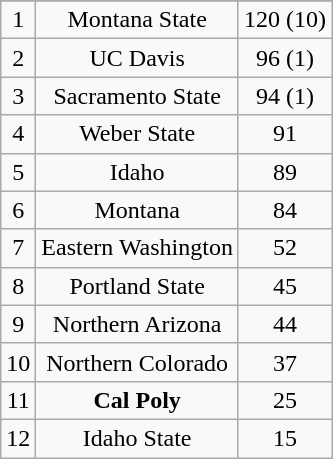<table class="wikitable" style="display: inline-table;">
<tr align="center">
</tr>
<tr align="center">
<td>1</td>
<td>Montana State</td>
<td>120 (10)</td>
</tr>
<tr align="center">
<td>2</td>
<td>UC Davis</td>
<td>96 (1)</td>
</tr>
<tr align="center">
<td>3</td>
<td>Sacramento State</td>
<td>94 (1)</td>
</tr>
<tr align="center">
<td>4</td>
<td>Weber State</td>
<td>91</td>
</tr>
<tr align="center">
<td>5</td>
<td>Idaho</td>
<td>89</td>
</tr>
<tr align="center">
<td>6</td>
<td>Montana</td>
<td>84</td>
</tr>
<tr align="center">
<td>7</td>
<td>Eastern Washington</td>
<td>52</td>
</tr>
<tr align="center">
<td>8</td>
<td>Portland State</td>
<td>45</td>
</tr>
<tr align="center">
<td>9</td>
<td>Northern Arizona</td>
<td>44</td>
</tr>
<tr align="center">
<td>10</td>
<td>Northern Colorado</td>
<td>37</td>
</tr>
<tr align="center">
<td>11</td>
<td><strong>Cal Poly</strong></td>
<td>25</td>
</tr>
<tr align="center">
<td>12</td>
<td>Idaho State</td>
<td>15</td>
</tr>
</table>
